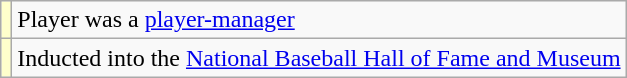<table class="wikitable plainrowheaders">
<tr>
<th scope="row" style="background-color:#ffffcc"></th>
<td>Player was a <a href='#'>player-manager</a></td>
</tr>
<tr>
<th scope="row" style="background-color:#ffffcc"></th>
<td>Inducted into the <a href='#'>National Baseball Hall of Fame and Museum</a></td>
</tr>
</table>
